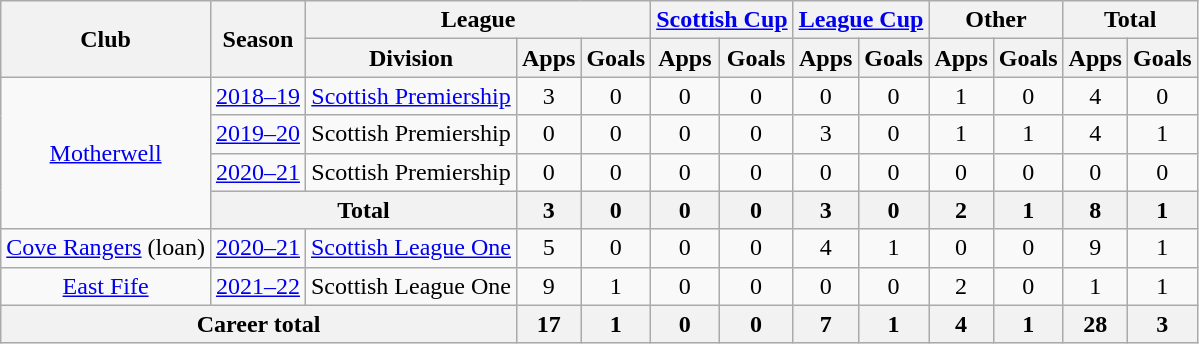<table class="wikitable" style="text-align: center">
<tr>
<th rowspan="2">Club</th>
<th rowspan="2">Season</th>
<th colspan="3">League</th>
<th colspan="2"><a href='#'>Scottish Cup</a></th>
<th colspan="2"><a href='#'>League Cup</a></th>
<th colspan="2">Other</th>
<th colspan="2">Total</th>
</tr>
<tr>
<th>Division</th>
<th>Apps</th>
<th>Goals</th>
<th>Apps</th>
<th>Goals</th>
<th>Apps</th>
<th>Goals</th>
<th>Apps</th>
<th>Goals</th>
<th>Apps</th>
<th>Goals</th>
</tr>
<tr>
<td rowspan=4><a href='#'>Motherwell</a></td>
<td><a href='#'>2018–19</a></td>
<td><a href='#'>Scottish Premiership</a></td>
<td>3</td>
<td>0</td>
<td>0</td>
<td>0</td>
<td>0</td>
<td>0</td>
<td>1</td>
<td>0</td>
<td>4</td>
<td>0</td>
</tr>
<tr>
<td><a href='#'>2019–20</a></td>
<td>Scottish Premiership</td>
<td>0</td>
<td>0</td>
<td>0</td>
<td>0</td>
<td>3</td>
<td>0</td>
<td>1</td>
<td>1</td>
<td>4</td>
<td>1</td>
</tr>
<tr>
<td><a href='#'>2020–21</a></td>
<td>Scottish Premiership</td>
<td>0</td>
<td>0</td>
<td>0</td>
<td>0</td>
<td>0</td>
<td>0</td>
<td>0</td>
<td>0</td>
<td>0</td>
<td>0</td>
</tr>
<tr>
<th colspan=2>Total</th>
<th>3</th>
<th>0</th>
<th>0</th>
<th>0</th>
<th>3</th>
<th>0</th>
<th>2</th>
<th>1</th>
<th>8</th>
<th>1</th>
</tr>
<tr>
<td><a href='#'>Cove Rangers</a> (loan)</td>
<td><a href='#'>2020–21</a></td>
<td><a href='#'>Scottish League One</a></td>
<td>5</td>
<td>0</td>
<td>0</td>
<td>0</td>
<td>4</td>
<td>1</td>
<td>0</td>
<td>0</td>
<td>9</td>
<td>1</td>
</tr>
<tr>
<td><a href='#'>East Fife</a></td>
<td><a href='#'>2021–22</a></td>
<td>Scottish League One</td>
<td>9</td>
<td>1</td>
<td>0</td>
<td>0</td>
<td>0</td>
<td>0</td>
<td>2</td>
<td>0</td>
<td>1</td>
<td>1</td>
</tr>
<tr>
<th colspan="3">Career total</th>
<th>17</th>
<th>1</th>
<th>0</th>
<th>0</th>
<th>7</th>
<th>1</th>
<th>4</th>
<th>1</th>
<th>28</th>
<th>3</th>
</tr>
</table>
